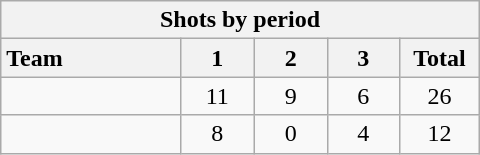<table class="wikitable" style="width:20em; text-align:right;">
<tr>
<th colspan=6>Shots by period</th>
</tr>
<tr>
<th style="width:8em; text-align:left;">Team</th>
<th style="width:3em;">1</th>
<th style="width:3em;">2</th>
<th style="width:3em;">3</th>
<th style="width:3em;">Total</th>
</tr>
<tr>
<td style="text-align:left;"></td>
<td align=center>11</td>
<td align=center>9</td>
<td align=center>6</td>
<td align=center>26</td>
</tr>
<tr>
<td style="text-align:left;"></td>
<td align=center>8</td>
<td align=center>0</td>
<td align=center>4</td>
<td align=center>12</td>
</tr>
</table>
